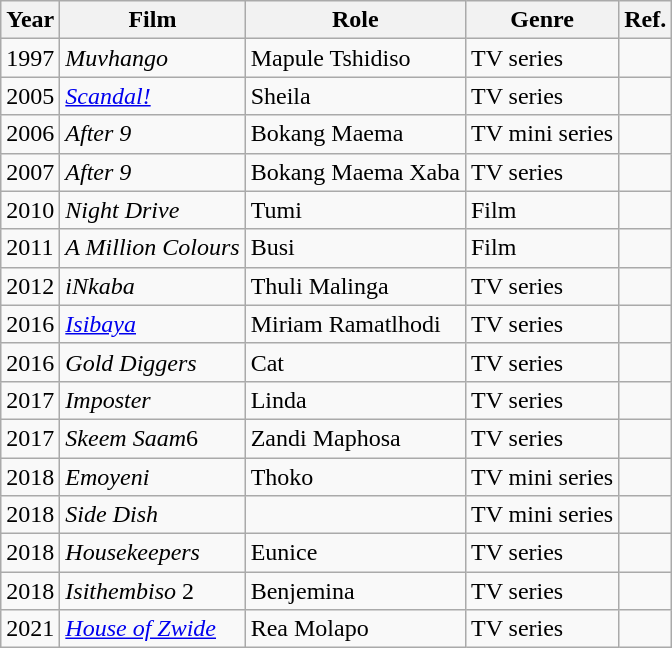<table class="wikitable">
<tr>
<th>Year</th>
<th>Film</th>
<th>Role</th>
<th>Genre</th>
<th>Ref.</th>
</tr>
<tr>
<td>1997</td>
<td><em>Muvhango</em></td>
<td>Mapule Tshidiso</td>
<td>TV series</td>
<td></td>
</tr>
<tr>
<td>2005</td>
<td><em><a href='#'>Scandal!</a></em></td>
<td>Sheila</td>
<td>TV series</td>
<td></td>
</tr>
<tr>
<td>2006</td>
<td><em>After 9</em></td>
<td>Bokang Maema</td>
<td>TV mini series</td>
<td></td>
</tr>
<tr>
<td>2007</td>
<td><em>After 9</em></td>
<td>Bokang Maema Xaba</td>
<td>TV series</td>
<td></td>
</tr>
<tr>
<td>2010</td>
<td><em>Night Drive</em></td>
<td>Tumi</td>
<td>Film</td>
<td></td>
</tr>
<tr>
<td>2011</td>
<td><em>A Million Colours</em></td>
<td>Busi</td>
<td>Film</td>
<td></td>
</tr>
<tr>
<td>2012</td>
<td><em>iNkaba</em></td>
<td>Thuli Malinga</td>
<td>TV series</td>
<td></td>
</tr>
<tr>
<td>2016</td>
<td><em><a href='#'>Isibaya</a></em></td>
<td>Miriam Ramatlhodi</td>
<td>TV series</td>
<td></td>
</tr>
<tr>
<td>2016</td>
<td><em>Gold Diggers</em></td>
<td>Cat</td>
<td>TV series</td>
<td></td>
</tr>
<tr>
<td>2017</td>
<td><em>Imposter</em></td>
<td>Linda</td>
<td>TV series</td>
<td></td>
</tr>
<tr>
<td>2017</td>
<td><em>Skeem Saam</em>6</td>
<td>Zandi Maphosa</td>
<td>TV series</td>
<td></td>
</tr>
<tr>
<td>2018</td>
<td><em>Emoyeni</em></td>
<td>Thoko</td>
<td>TV mini series</td>
<td></td>
</tr>
<tr>
<td>2018</td>
<td><em>Side Dish</em></td>
<td></td>
<td>TV mini series</td>
<td></td>
</tr>
<tr>
<td>2018</td>
<td><em>Housekeepers</em></td>
<td>Eunice</td>
<td>TV series</td>
<td></td>
</tr>
<tr>
<td>2018</td>
<td><em>Isithembiso</em> 2</td>
<td>Benjemina</td>
<td>TV series</td>
<td></td>
</tr>
<tr>
<td>2021</td>
<td><em><a href='#'>House of Zwide</a></em></td>
<td>Rea Molapo</td>
<td>TV series</td>
<td></td>
</tr>
</table>
